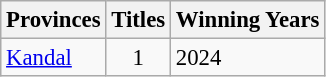<table class="wikitable" style="font-size:95%;">
<tr>
<th>Provinces</th>
<th>Titles</th>
<th>Winning Years</th>
</tr>
<tr>
<td><a href='#'>Kandal</a></td>
<td align="center">1</td>
<td>2024</td>
</tr>
</table>
